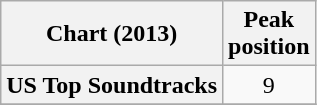<table class="wikitable sortable plainrowheaders" style="text-align:center;">
<tr>
<th scope="col">Chart (2013)</th>
<th scope="col">Peak<br>position</th>
</tr>
<tr>
<th scope="row">US Top Soundtracks</th>
<td>9</td>
</tr>
<tr>
</tr>
</table>
